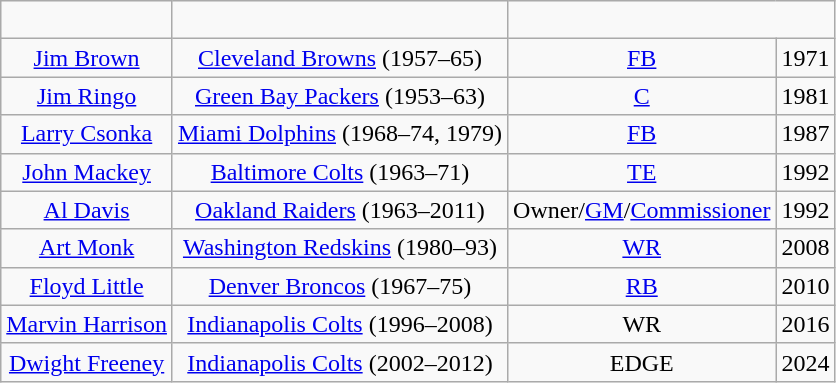<table class="wikitable" style="text-align:center">
<tr>
<td></td>
<td><br></td>
</tr>
<tr>
<td><a href='#'>Jim Brown</a></td>
<td><a href='#'>Cleveland Browns</a> (1957–65)</td>
<td><a href='#'>FB</a></td>
<td>1971</td>
</tr>
<tr>
<td><a href='#'>Jim Ringo</a></td>
<td><a href='#'>Green Bay Packers</a> (1953–63)</td>
<td><a href='#'>C</a></td>
<td>1981</td>
</tr>
<tr>
<td><a href='#'>Larry Csonka</a></td>
<td><a href='#'>Miami Dolphins</a> (1968–74, 1979)</td>
<td><a href='#'>FB</a></td>
<td>1987</td>
</tr>
<tr>
<td><a href='#'>John Mackey</a></td>
<td><a href='#'>Baltimore Colts</a> (1963–71)</td>
<td><a href='#'>TE</a></td>
<td>1992</td>
</tr>
<tr>
<td><a href='#'>Al Davis</a></td>
<td><a href='#'>Oakland Raiders</a> (1963–2011)</td>
<td>Owner/<a href='#'>GM</a>/<a href='#'>Commissioner</a></td>
<td>1992</td>
</tr>
<tr>
<td><a href='#'>Art Monk</a></td>
<td><a href='#'>Washington Redskins</a> (1980–93)</td>
<td><a href='#'>WR</a></td>
<td>2008</td>
</tr>
<tr>
<td><a href='#'>Floyd Little</a></td>
<td><a href='#'>Denver Broncos</a> (1967–75)</td>
<td><a href='#'>RB</a></td>
<td>2010</td>
</tr>
<tr>
<td><a href='#'>Marvin Harrison</a></td>
<td><a href='#'>Indianapolis Colts</a> (1996–2008)</td>
<td>WR</td>
<td>2016</td>
</tr>
<tr>
<td><a href='#'>Dwight Freeney</a></td>
<td><a href='#'>Indianapolis Colts</a> (2002–2012)</td>
<td>EDGE</td>
<td>2024</td>
</tr>
</table>
